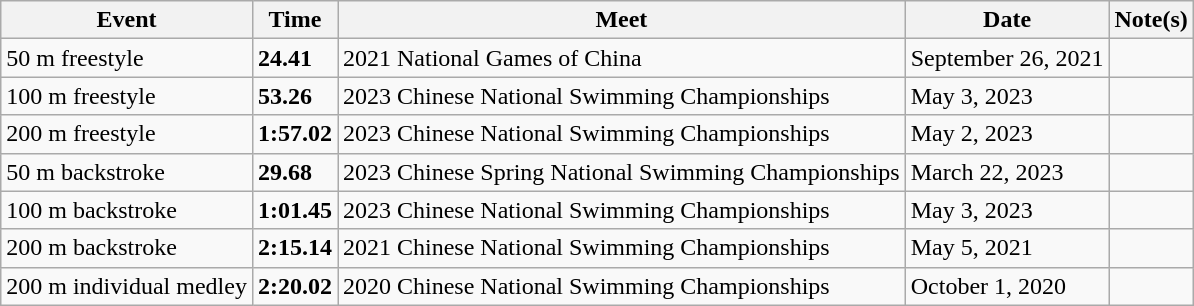<table class="wikitable">
<tr>
<th>Event</th>
<th>Time</th>
<th>Meet</th>
<th>Date</th>
<th>Note(s)</th>
</tr>
<tr>
<td>50 m freestyle</td>
<td><strong>24.41</strong></td>
<td>2021 National Games of China</td>
<td>September 26, 2021</td>
<td></td>
</tr>
<tr>
<td>100 m freestyle</td>
<td><strong>53.26</strong></td>
<td>2023 Chinese National Swimming Championships</td>
<td>May 3, 2023</td>
<td></td>
</tr>
<tr>
<td>200 m freestyle</td>
<td><strong>1:57.02</strong></td>
<td>2023 Chinese National Swimming Championships</td>
<td>May 2, 2023</td>
<td></td>
</tr>
<tr>
<td>50 m backstroke</td>
<td><strong>29.68</strong></td>
<td>2023 Chinese Spring National Swimming Championships</td>
<td>March 22, 2023</td>
<td></td>
</tr>
<tr>
<td>100 m backstroke</td>
<td><strong>1:01.45</strong></td>
<td>2023 Chinese National Swimming Championships</td>
<td>May 3, 2023</td>
<td></td>
</tr>
<tr>
<td>200 m backstroke</td>
<td><strong>2:15.14 </strong></td>
<td>2021 Chinese National Swimming Championships</td>
<td>May 5, 2021</td>
<td></td>
</tr>
<tr>
<td>200 m individual medley</td>
<td><strong>2:20.02</strong></td>
<td>2020 Chinese National Swimming Championships</td>
<td>October 1, 2020</td>
<td></td>
</tr>
</table>
